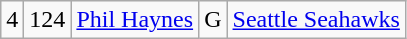<table class="wikitable" style="text-align:center">
<tr>
<td>4</td>
<td>124</td>
<td><a href='#'>Phil Haynes</a></td>
<td>G</td>
<td><a href='#'>Seattle Seahawks</a></td>
</tr>
</table>
